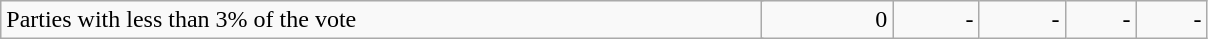<table class="wikitable collapsible collapsed" style="text-align:right; border:0px; margin-top:-1px; margin-bottom:0;">
<tr>
<th style="text-align:left; font-weight:normal; background:#F9F9F9" width=500px colspan=2>Parties with less than 3% of the vote</th>
<td width=80>0</td>
<td width=50>-</td>
<td width=50>-</td>
<td width=40>-</td>
<td width=40>-</td>
</tr>
</table>
